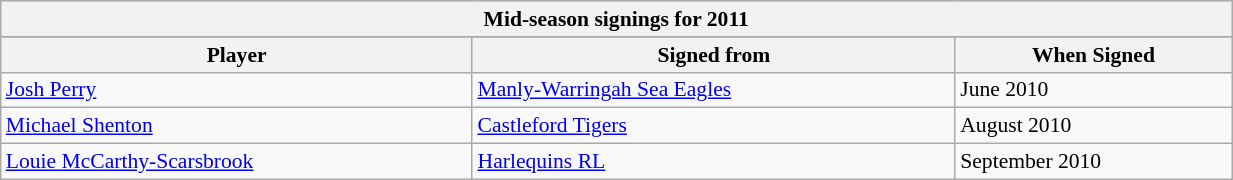<table class="wikitable" width="65%" style="font-size:90%">
<tr bgcolor="#efefef">
<th colspan=11>Mid-season signings for 2011</th>
</tr>
<tr bgcolor="#efefef">
</tr>
<tr>
<th>Player</th>
<th>Signed from</th>
<th>When Signed</th>
</tr>
<tr>
<td><a href='#'>Josh Perry</a></td>
<td><a href='#'>Manly-Warringah Sea Eagles</a></td>
<td>June 2010</td>
</tr>
<tr>
<td><a href='#'>Michael Shenton</a></td>
<td><a href='#'>Castleford Tigers</a></td>
<td>August 2010</td>
</tr>
<tr>
<td><a href='#'>Louie McCarthy-Scarsbrook</a></td>
<td><a href='#'>Harlequins RL</a></td>
<td>September 2010</td>
</tr>
</table>
